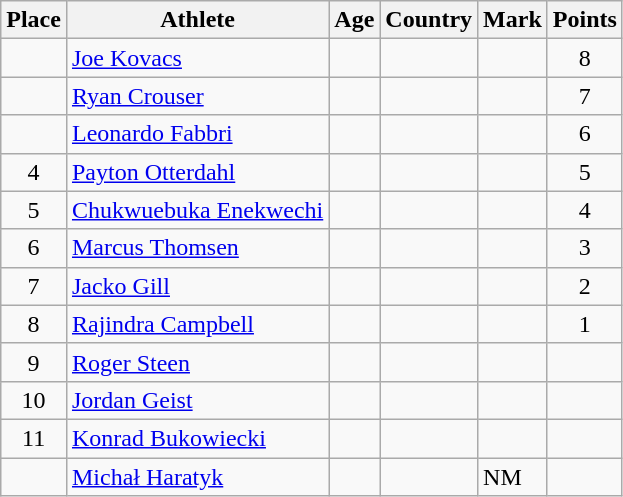<table class="wikitable mw-datatable sortable">
<tr>
<th>Place</th>
<th>Athlete</th>
<th>Age</th>
<th>Country</th>
<th>Mark</th>
<th>Points</th>
</tr>
<tr>
<td align=center></td>
<td><a href='#'>Joe Kovacs</a></td>
<td></td>
<td></td>
<td></td>
<td align=center>8</td>
</tr>
<tr>
<td align=center></td>
<td><a href='#'>Ryan Crouser</a></td>
<td></td>
<td></td>
<td></td>
<td align=center>7</td>
</tr>
<tr>
<td align=center></td>
<td><a href='#'>Leonardo Fabbri</a></td>
<td></td>
<td></td>
<td></td>
<td align=center>6</td>
</tr>
<tr>
<td align=center>4</td>
<td><a href='#'>Payton Otterdahl</a></td>
<td></td>
<td></td>
<td></td>
<td align=center>5</td>
</tr>
<tr>
<td align=center>5</td>
<td><a href='#'>Chukwuebuka Enekwechi</a></td>
<td></td>
<td></td>
<td></td>
<td align=center>4</td>
</tr>
<tr>
<td align=center>6</td>
<td><a href='#'>Marcus Thomsen</a></td>
<td></td>
<td></td>
<td></td>
<td align=center>3</td>
</tr>
<tr>
<td align=center>7</td>
<td><a href='#'>Jacko Gill</a></td>
<td></td>
<td></td>
<td></td>
<td align=center>2</td>
</tr>
<tr>
<td align=center>8</td>
<td><a href='#'>Rajindra Campbell</a></td>
<td></td>
<td></td>
<td></td>
<td align=center>1</td>
</tr>
<tr>
<td align=center>9</td>
<td><a href='#'>Roger Steen</a></td>
<td></td>
<td></td>
<td></td>
<td align=center></td>
</tr>
<tr>
<td align=center>10</td>
<td><a href='#'>Jordan Geist</a></td>
<td></td>
<td></td>
<td></td>
<td align=center></td>
</tr>
<tr>
<td align=center>11</td>
<td><a href='#'>Konrad Bukowiecki</a></td>
<td></td>
<td></td>
<td></td>
<td align=center></td>
</tr>
<tr>
<td align=center></td>
<td><a href='#'>Michał Haratyk</a></td>
<td></td>
<td></td>
<td>NM</td>
<td align=center></td>
</tr>
</table>
